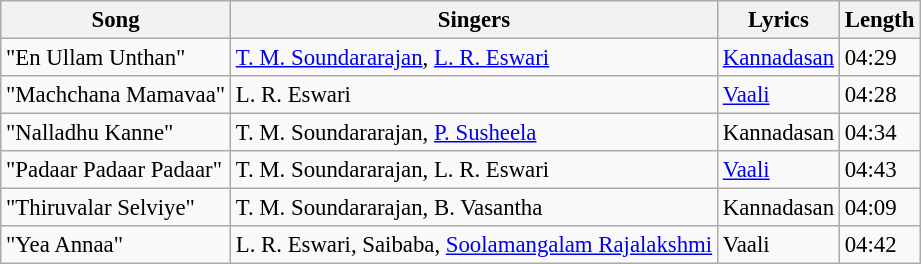<table class="wikitable" style="font-size:95%;">
<tr>
<th>Song</th>
<th>Singers</th>
<th>Lyrics</th>
<th>Length</th>
</tr>
<tr>
<td>"En Ullam Unthan"</td>
<td><a href='#'>T. M. Soundararajan</a>, <a href='#'>L. R. Eswari</a></td>
<td><a href='#'>Kannadasan</a></td>
<td>04:29</td>
</tr>
<tr>
<td>"Machchana Mamavaa"</td>
<td>L. R. Eswari</td>
<td><a href='#'>Vaali</a></td>
<td>04:28</td>
</tr>
<tr>
<td>"Nalladhu Kanne"</td>
<td>T. M. Soundararajan, <a href='#'>P. Susheela</a></td>
<td>Kannadasan</td>
<td>04:34</td>
</tr>
<tr>
<td>"Padaar Padaar Padaar"</td>
<td>T. M. Soundararajan, L. R. Eswari</td>
<td><a href='#'>Vaali</a></td>
<td>04:43</td>
</tr>
<tr>
<td>"Thiruvalar Selviye"</td>
<td>T. M. Soundararajan, B. Vasantha</td>
<td>Kannadasan</td>
<td>04:09</td>
</tr>
<tr>
<td>"Yea Annaa"</td>
<td>L. R. Eswari, Saibaba, <a href='#'>Soolamangalam Rajalakshmi</a></td>
<td>Vaali</td>
<td>04:42</td>
</tr>
</table>
